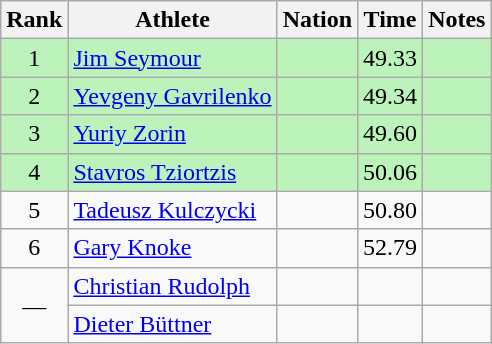<table class="wikitable sortable" style="text-align:center">
<tr>
<th>Rank</th>
<th>Athlete</th>
<th>Nation</th>
<th>Time</th>
<th>Notes</th>
</tr>
<tr bgcolor=bbf3bb>
<td>1</td>
<td align=left><a href='#'>Jim Seymour</a></td>
<td align=left></td>
<td>49.33</td>
<td></td>
</tr>
<tr bgcolor=bbf3bb>
<td>2</td>
<td align=left><a href='#'>Yevgeny Gavrilenko</a></td>
<td align=left></td>
<td>49.34</td>
<td></td>
</tr>
<tr bgcolor=bbf3bb>
<td>3</td>
<td align=left><a href='#'>Yuriy Zorin</a></td>
<td align=left></td>
<td>49.60</td>
<td></td>
</tr>
<tr bgcolor=bbf3bb>
<td>4</td>
<td align=left><a href='#'>Stavros Tziortzis</a></td>
<td align=left></td>
<td>50.06</td>
<td></td>
</tr>
<tr>
<td>5</td>
<td align=left><a href='#'>Tadeusz Kulczycki</a></td>
<td align=left></td>
<td>50.80</td>
<td></td>
</tr>
<tr>
<td>6</td>
<td align=left><a href='#'>Gary Knoke</a></td>
<td align=left></td>
<td>52.79</td>
<td></td>
</tr>
<tr>
<td rowspan=2 data-sort-value=7>—</td>
<td align=left><a href='#'>Christian Rudolph</a></td>
<td align=left></td>
<td data-sort-value=90.0></td>
<td></td>
</tr>
<tr>
<td align=left><a href='#'>Dieter Büttner</a></td>
<td align=left></td>
<td data-sort-value=90.0></td>
<td></td>
</tr>
</table>
